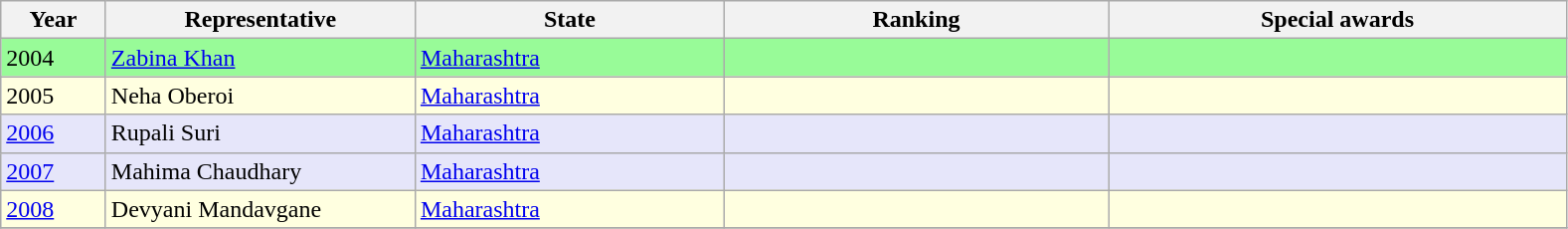<table class="wikitable ">
<tr>
<th width=63>Year</th>
<th width=200>Representative</th>
<th width=200>State</th>
<th width=250>Ranking</th>
<th width=300>Special awards</th>
</tr>
<tr>
<td style="background:palegreen;">2004</td>
<td style="background:palegreen;"><a href='#'>Zabina Khan</a></td>
<td style="background:palegreen;"><a href='#'>Maharashtra</a></td>
<td style="background:palegreen;"></td>
<td style="background:palegreen;"></td>
</tr>
<tr>
<td style="background:lightyellow;">2005</td>
<td style="background:lightyellow;">Neha Oberoi</td>
<td style="background:lightyellow;"><a href='#'>Maharashtra</a></td>
<td style="background:lightyellow;"></td>
<td style="background:lightyellow;"></td>
</tr>
<tr>
<td style="background:lavender;"><a href='#'>2006</a></td>
<td style="background:lavender;">Rupali Suri</td>
<td style="background:lavender;"><a href='#'>Maharashtra</a></td>
<td style="background:lavender;"></td>
<td style="background:lavender;"></td>
</tr>
<tr>
<td style="background:lavender;"><a href='#'>2007</a></td>
<td style="background:lavender;">Mahima Chaudhary</td>
<td style="background:lavender;"><a href='#'>Maharashtra</a></td>
<td style="background:lavender;"></td>
<td style="background:lavender;"></td>
</tr>
<tr>
<td style="background:lightyellow;"><a href='#'>2008</a></td>
<td style="background:lightyellow;">Devyani Mandavgane</td>
<td style="background:lightyellow;"><a href='#'>Maharashtra</a></td>
<td style="background:lightyellow;"></td>
<td style="background:lightyellow;"></td>
</tr>
<tr>
</tr>
</table>
